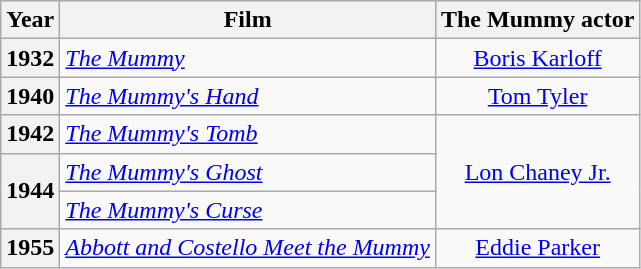<table class="wikitable sortable">
<tr>
<th scope="col">Year</th>
<th scope="col">Film</th>
<th scope="col">The Mummy actor</th>
</tr>
<tr>
<th scope="row">1932</th>
<td><em><a href='#'>The Mummy</a></em></td>
<td style="text-align: center;"><a href='#'>Boris Karloff</a></td>
</tr>
<tr>
<th scope="row">1940</th>
<td><em><a href='#'>The Mummy's Hand</a></em></td>
<td style="text-align: center;"><a href='#'>Tom Tyler</a></td>
</tr>
<tr>
<th scope="row">1942</th>
<td><em><a href='#'>The Mummy's Tomb</a></em></td>
<td rowspan="3" style="text-align: center;"><a href='#'>Lon Chaney Jr.</a></td>
</tr>
<tr>
<th scope="row" rowspan="2">1944</th>
<td><em><a href='#'>The Mummy's Ghost</a></em></td>
</tr>
<tr>
<td><em><a href='#'>The Mummy's Curse</a></em></td>
</tr>
<tr>
<th scope="row">1955</th>
<td><em><a href='#'>Abbott and Costello Meet the Mummy</a></em></td>
<td style="text-align: center;"><a href='#'>Eddie Parker</a></td>
</tr>
</table>
